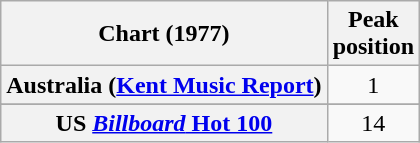<table class="wikitable sortable plainrowheaders" style="text-align:center">
<tr>
<th>Chart (1977)</th>
<th>Peak<br>position</th>
</tr>
<tr>
<th scope="row">Australia (<a href='#'>Kent Music Report</a>)</th>
<td>1</td>
</tr>
<tr>
</tr>
<tr>
</tr>
<tr>
<th scope="row">US <a href='#'><em>Billboard</em> Hot 100</a></th>
<td style="text-align:center;">14</td>
</tr>
</table>
